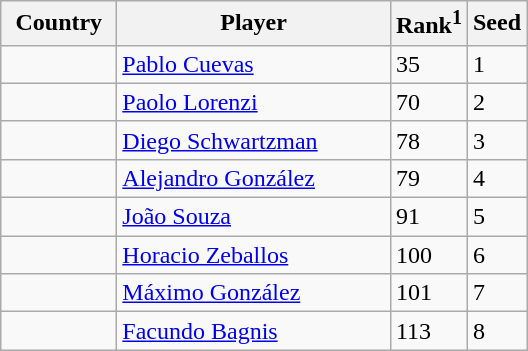<table class="sortable wikitable">
<tr>
<th width="70">Country</th>
<th width="175">Player</th>
<th>Rank<sup>1</sup></th>
<th>Seed</th>
</tr>
<tr>
<td></td>
<td><a href='#'>Pablo Cuevas</a></td>
<td>35</td>
<td>1</td>
</tr>
<tr>
<td></td>
<td><a href='#'>Paolo Lorenzi</a></td>
<td>70</td>
<td>2</td>
</tr>
<tr>
<td></td>
<td><a href='#'>Diego Schwartzman</a></td>
<td>78</td>
<td>3</td>
</tr>
<tr>
<td></td>
<td><a href='#'>Alejandro González</a></td>
<td>79</td>
<td>4</td>
</tr>
<tr>
<td></td>
<td><a href='#'>João Souza</a></td>
<td>91</td>
<td>5</td>
</tr>
<tr>
<td></td>
<td><a href='#'>Horacio Zeballos</a></td>
<td>100</td>
<td>6</td>
</tr>
<tr>
<td></td>
<td><a href='#'>Máximo González</a></td>
<td>101</td>
<td>7</td>
</tr>
<tr>
<td></td>
<td><a href='#'>Facundo Bagnis</a></td>
<td>113</td>
<td>8</td>
</tr>
</table>
